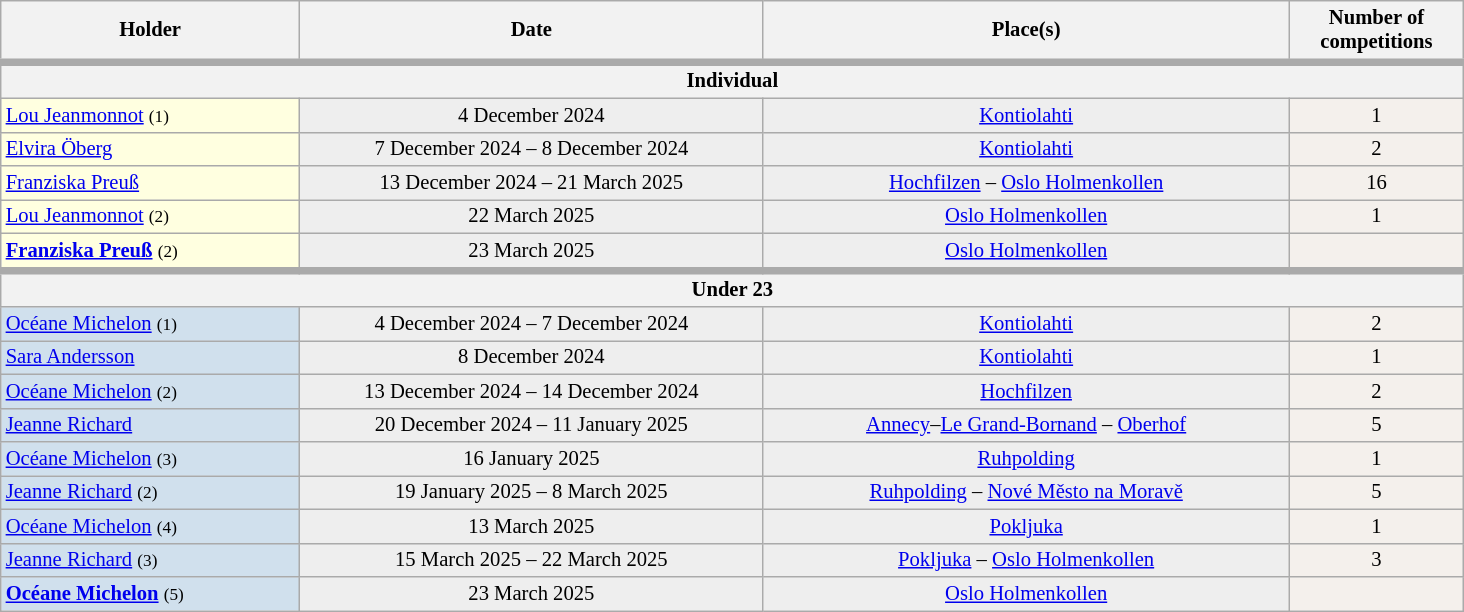<table class="wikitable plainrowheaders" style="background:#fff; font-size:86%; line-height:16px; border:grey solid 1px; border-collapse:collapse;">
<tr>
<th style="width:14em;">Holder</th>
<th style="width:22em;">Date</th>
<th style="width:25em;">Place(s)</th>
<th style="width:8em;">Number of competitions</th>
</tr>
<tr>
<th scope="col" colspan=4 bgcolor="FFFF99" style="border-top-width:5px"><strong>Individual</strong> </th>
</tr>
<tr style="background:#EEEEEE;">
<td bgcolor=FFFFE0> <a href='#'>Lou Jeanmonnot</a> <small>(1)</small></td>
<td align=center bgcolor=#EEEEEE>4 December 2024</td>
<td align=center bgcolor=#EEEEEE> <a href='#'>Kontiolahti</a></td>
<td align=center bgcolor=#F4F0EC>1</td>
</tr>
<tr>
<td bgcolor=FFFFE0> <a href='#'>Elvira Öberg</a></td>
<td align=center bgcolor=#EEEEEE>7 December 2024 – 8 December 2024</td>
<td align=center bgcolor=#EEEEEE> <a href='#'>Kontiolahti</a></td>
<td align=center bgcolor=#F4F0EC>2</td>
</tr>
<tr>
<td bgcolor=FFFFE0> <a href='#'>Franziska Preuß</a></td>
<td align=center bgcolor=#EEEEEE>13 December 2024 – 21 March 2025</td>
<td align=center bgcolor=#EEEEEE> <a href='#'>Hochfilzen</a> –  <a href='#'>Oslo Holmenkollen</a></td>
<td align=center bgcolor=#F4F0EC>16</td>
</tr>
<tr>
<td bgcolor=FFFFE0> <a href='#'>Lou Jeanmonnot</a> <small>(2)</small></td>
<td align=center bgcolor=#EEEEEE>22 March 2025</td>
<td align=center bgcolor=#EEEEEE> <a href='#'>Oslo Holmenkollen</a></td>
<td align=center bgcolor=#F4F0EC>1</td>
</tr>
<tr>
<td bgcolor=FFFFE0> <strong><a href='#'>Franziska Preuß</a></strong> <small>(2)</small></td>
<td align=center bgcolor=#EEEEEE>23 March 2025</td>
<td align=center bgcolor=#EEEEEE> <a href='#'>Oslo Holmenkollen</a></td>
<td align=center bgcolor=#F4F0EC><strong></strong></td>
</tr>
<tr>
<th scope="col" colspan=7 bgocolor=#FFFF99 style="border-top-width:5px"><strong>Under 23</strong> </th>
</tr>
<tr style="background:#EEEEEE;">
<td bgcolor=#d0e0ed> <a href='#'>Océane Michelon</a> <small>(1)</small></td>
<td align=center bgcolor=#EEEEEE>4 December 2024 – 7 December 2024</td>
<td align=center bgcolor=#EEEEEE> <a href='#'>Kontiolahti</a></td>
<td align=center bgcolor=#F4F0EC>2</td>
</tr>
<tr>
<td bgcolor=#d0e0ed> <a href='#'>Sara Andersson</a></td>
<td align=center bgcolor=#EEEEEE>8 December 2024</td>
<td align=center bgcolor=#EEEEEE> <a href='#'>Kontiolahti</a></td>
<td align=center bgcolor=#F4F0EC>1</td>
</tr>
<tr>
<td bgcolor=#d0e0ed> <a href='#'>Océane Michelon</a> <small>(2)</small></td>
<td align=center bgcolor=#EEEEEE>13 December 2024 – 14 December 2024</td>
<td align=center bgcolor=#EEEEEE> <a href='#'>Hochfilzen</a></td>
<td align=center bgcolor=#F4F0EC>2</td>
</tr>
<tr>
<td bgcolor=#d0e0ed> <a href='#'>Jeanne Richard</a></td>
<td align=center bgcolor=#EEEEEE>20 December 2024 – 11 January 2025</td>
<td align=center bgcolor=#EEEEEE> <a href='#'>Annecy</a>–<a href='#'>Le Grand-Bornand</a> –  <a href='#'>Oberhof</a></td>
<td align=center bgcolor=#F4F0EC>5</td>
</tr>
<tr>
<td bgcolor=#d0e0ed> <a href='#'>Océane Michelon</a> <small>(3)</small></td>
<td align=center bgcolor=#EEEEEE>16 January 2025</td>
<td align=center bgcolor=#EEEEEE> <a href='#'>Ruhpolding</a></td>
<td align=center bgcolor=#F4F0EC>1</td>
</tr>
<tr>
<td bgcolor=#d0e0ed> <a href='#'>Jeanne Richard</a> <small>(2)</small></td>
<td align=center bgcolor=#EEEEEE>19 January 2025 – 8 March 2025</td>
<td align=center bgcolor=#EEEEEE> <a href='#'>Ruhpolding</a> –  <a href='#'>Nové Město na Moravě</a></td>
<td align=center bgcolor=#F4F0EC>5</td>
</tr>
<tr>
<td bgcolor=#d0e0ed> <a href='#'>Océane Michelon</a> <small>(4)</small></td>
<td align=center bgcolor=#EEEEEE>13 March 2025</td>
<td align=center bgcolor=#EEEEEE> <a href='#'>Pokljuka</a></td>
<td align=center bgcolor=#F4F0EC>1</td>
</tr>
<tr>
<td bgcolor=#d0e0ed> <a href='#'>Jeanne Richard</a> <small>(3)</small></td>
<td align=center bgcolor=#EEEEEE>15 March 2025 – 22 March 2025</td>
<td align=center bgcolor=#EEEEEE> <a href='#'>Pokljuka</a> –  <a href='#'>Oslo Holmenkollen</a></td>
<td align=center bgcolor=#F4F0EC>3</td>
</tr>
<tr>
<td bgcolor=#d0e0ed> <strong><a href='#'>Océane Michelon</a></strong> <small>(5)</small></td>
<td align=center bgcolor=#EEEEEE>23 March 2025</td>
<td align=center bgcolor=#EEEEEE> <a href='#'>Oslo Holmenkollen</a></td>
<td align=center bgcolor=#F4F0EC><strong></strong></td>
</tr>
</table>
